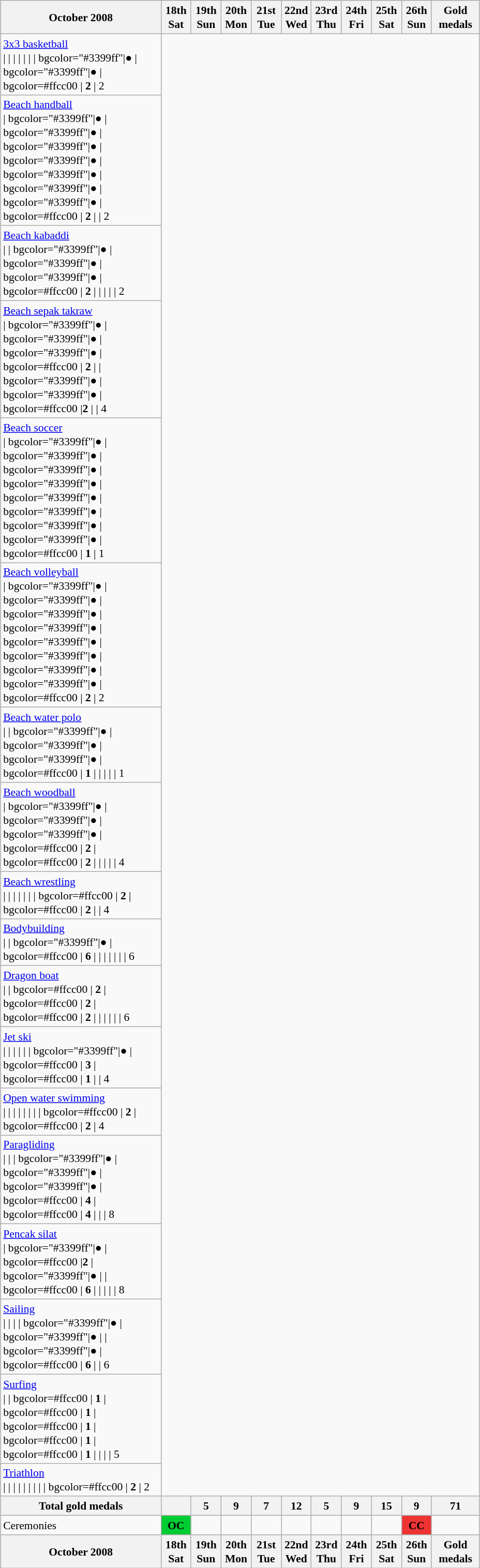<table class="wikitable" style="margin:0.5em auto; font-size:90%; line-height:1.25em;">
<tr>
<th width=200>October 2008</th>
<th width=32>18th<br>Sat</th>
<th width=32>19th<br>Sun</th>
<th width=32>20th<br>Mon</th>
<th width=32>21st<br>Tue</th>
<th width=32>22nd<br>Wed</th>
<th width=32>23rd<br>Thu</th>
<th width=32>24th<br>Fri</th>
<th width=32>25th<br>Sat</th>
<th width=32>26th<br>Sun</th>
<th width=55>Gold<br>medals</th>
</tr>
<tr align="center">
<td align="left"> <a href='#'>3x3 basketball</a><br>|  
| 
|  
|  
|  
| 
| bgcolor="#3399ff"|●
| bgcolor="#3399ff"|●
| bgcolor=#ffcc00 | <strong>2</strong>
| 2</td>
</tr>
<tr align="center">
<td align="left"> <a href='#'>Beach handball</a><br>| bgcolor="#3399ff"|●
| bgcolor="#3399ff"|●
| bgcolor="#3399ff"|●
| bgcolor="#3399ff"|●
| bgcolor="#3399ff"|●
| bgcolor="#3399ff"|●
| bgcolor="#3399ff"|●
| bgcolor=#ffcc00 | <strong>2</strong>
| 
| 2</td>
</tr>
<tr align="center">
<td align="left"> <a href='#'>Beach kabaddi</a><br>| 
| bgcolor="#3399ff"|●
| bgcolor="#3399ff"|●
| bgcolor="#3399ff"|●
| bgcolor=#ffcc00 | <strong>2</strong>
| 
| 
| 
| 
| 2</td>
</tr>
<tr align="center">
<td align="left"> <a href='#'>Beach sepak takraw</a><br>| bgcolor="#3399ff"|●
| bgcolor="#3399ff"|●
| bgcolor="#3399ff"|●
| bgcolor=#ffcc00 | <strong>2</strong>
| 
| bgcolor="#3399ff"|●
| bgcolor="#3399ff"|●
| bgcolor=#ffcc00 |<strong>2</strong>
| 
| 4</td>
</tr>
<tr align="center">
<td align="left"> <a href='#'>Beach soccer</a><br>| bgcolor="#3399ff"|●
| bgcolor="#3399ff"|●
| bgcolor="#3399ff"|●
| bgcolor="#3399ff"|●
| bgcolor="#3399ff"|●
| bgcolor="#3399ff"|●
| bgcolor="#3399ff"|●
| bgcolor="#3399ff"|●
| bgcolor=#ffcc00 | <strong>1</strong>
| 1</td>
</tr>
<tr align="center">
<td align="left"> <a href='#'>Beach volleyball</a><br>| bgcolor="#3399ff"|●
| bgcolor="#3399ff"|●
| bgcolor="#3399ff"|● 
| bgcolor="#3399ff"|● 
| bgcolor="#3399ff"|●
| bgcolor="#3399ff"|● 
| bgcolor="#3399ff"|● 
| bgcolor="#3399ff"|● 
| bgcolor=#ffcc00 | <strong>2</strong>
| 2</td>
</tr>
<tr align="center">
<td align="left"> <a href='#'>Beach water polo</a><br>| 
| bgcolor="#3399ff"|●
| bgcolor="#3399ff"|●
| bgcolor="#3399ff"|●
| bgcolor=#ffcc00 | <strong>1</strong>
| 
| 
| 
| 
| 1</td>
</tr>
<tr align="center">
<td align="left"> <a href='#'>Beach woodball</a><br>| bgcolor="#3399ff"|●
| bgcolor="#3399ff"|●
| bgcolor="#3399ff"|●
| bgcolor=#ffcc00 | <strong>2</strong>
| bgcolor=#ffcc00 | <strong>2</strong>
|
| 
| 
| 
| 4</td>
</tr>
<tr align="center">
<td align="left"> <a href='#'>Beach wrestling</a><br>| 
| 
| 
| 
| 
| 
| bgcolor=#ffcc00 | <strong>2</strong>
| bgcolor=#ffcc00 | <strong>2</strong>
| 
| 4</td>
</tr>
<tr align="center">
<td align="left"> <a href='#'>Bodybuilding</a><br>| 
| bgcolor="#3399ff"|●
| bgcolor=#ffcc00 | <strong>6</strong>
| 
| 
| 
| 
| 
| 
| 6</td>
</tr>
<tr align="center">
<td align="left"> <a href='#'>Dragon boat</a><br>| 
| bgcolor=#ffcc00 | <strong>2</strong>
| bgcolor=#ffcc00 | <strong>2</strong>
| bgcolor=#ffcc00 | <strong>2</strong>
| 
| 
| 
| 
| 
| 6</td>
</tr>
<tr align="center">
<td align="left"> <a href='#'>Jet ski</a><br>| 
| 
| 
| 
| 
| bgcolor="#3399ff"|●
| bgcolor=#ffcc00 | <strong>3</strong>
| bgcolor=#ffcc00 | <strong>1</strong>
| 
| 4</td>
</tr>
<tr align="center">
<td align="left"> <a href='#'>Open water swimming</a><br>|  
| 
|  
|  
|  
| 
| 
| bgcolor=#ffcc00 | <strong>2</strong>
| bgcolor=#ffcc00 | <strong>2</strong>
| 4</td>
</tr>
<tr align="center">
<td align="left"> <a href='#'>Paragliding</a><br>| 
| 
| bgcolor="#3399ff"|●
| bgcolor="#3399ff"|●
| bgcolor="#3399ff"|●
| bgcolor=#ffcc00 | <strong>4</strong>
| bgcolor=#ffcc00 | <strong>4</strong>
| 
| 
| 8</td>
</tr>
<tr align="center">
<td align="left"> <a href='#'>Pencak silat</a><br>| bgcolor="#3399ff"|●
| bgcolor=#ffcc00 |<strong>2</strong>
| bgcolor="#3399ff"|●
|  
| bgcolor=#ffcc00 | <strong>6</strong>
| 
| 
| 
| 
| 8</td>
</tr>
<tr align="center">
<td align="left"> <a href='#'>Sailing</a><br>| 
| 
| 
| bgcolor="#3399ff"|●
| bgcolor="#3399ff"|●
|
| bgcolor="#3399ff"|●
| bgcolor=#ffcc00 | <strong>6</strong>
| 
| 6</td>
</tr>
<tr align="center">
<td align="left"> <a href='#'>Surfing</a><br>| 
| bgcolor=#ffcc00 | <strong>1</strong>
| bgcolor=#ffcc00 | <strong>1</strong>
| bgcolor=#ffcc00 | <strong>1</strong>
| bgcolor=#ffcc00 | <strong>1</strong>
| bgcolor=#ffcc00 | <strong>1</strong>
| 
| 
| 
| 5</td>
</tr>
<tr align="center">
<td align="left"> <a href='#'>Triathlon</a><br>|  
| 
|  
|  
|  
| 
| 
| 
| bgcolor=#ffcc00 | <strong>2</strong>
| 2</td>
</tr>
<tr>
<th>Total gold medals</th>
<th></th>
<th>5</th>
<th>9</th>
<th>7</th>
<th>12</th>
<th>5</th>
<th>9</th>
<th>15</th>
<th>9</th>
<th>71</th>
</tr>
<tr>
<td>Ceremonies</td>
<td bgcolor=#00cc33 align=center><strong>OC</strong></td>
<td></td>
<td></td>
<td></td>
<td></td>
<td></td>
<td></td>
<td></td>
<td bgcolor=#ee3333 align=center><strong>CC</strong></td>
<td></td>
</tr>
<tr>
<th width=200>October 2008</th>
<th width=32>18th<br>Sat</th>
<th width=32>19th<br>Sun</th>
<th width=32>20th<br>Mon</th>
<th width=32>21st<br>Tue</th>
<th width=32>22nd<br>Wed</th>
<th width=32>23rd<br>Thu</th>
<th width=32>24th<br>Fri</th>
<th width=32>25th<br>Sat</th>
<th width=32>26th<br>Sun</th>
<th width=55>Gold<br>medals</th>
</tr>
</table>
